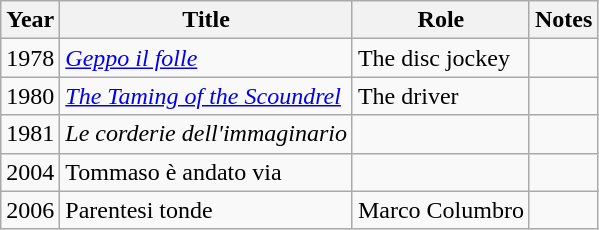<table class="wikitable">
<tr>
<th>Year</th>
<th>Title</th>
<th>Role</th>
<th>Notes</th>
</tr>
<tr>
<td>1978</td>
<td><em><a href='#'>Geppo il folle</a></em></td>
<td>The disc jockey</td>
<td></td>
</tr>
<tr>
<td>1980</td>
<td><em><a href='#'>The Taming of the Scoundrel</a></em></td>
<td>The driver</td>
<td></td>
</tr>
<tr>
<td>1981</td>
<td><em>Le corderie dell'immaginario</em></td>
<td></td>
<td></td>
</tr>
<tr>
<td>2004</td>
<td>Tommaso è andato via</td>
<td></td>
<td></td>
</tr>
<tr>
<td>2006</td>
<td>Parentesi tonde</td>
<td>Marco Columbro</td>
<td></td>
</tr>
</table>
